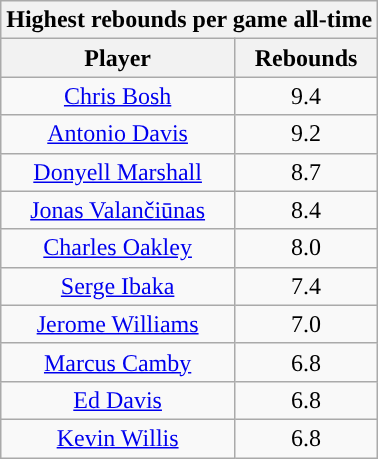<table class="wikitable sortable" style="text-align:center">
<tr>
<th colspan="2">Highest rebounds per game all-time</th>
</tr>
<tr>
<th>Player</th>
<th>Rebounds</th>
</tr>
<tr>
<td><a href='#'>Chris Bosh</a></td>
<td>9.4</td>
</tr>
<tr>
<td><a href='#'>Antonio Davis</a></td>
<td>9.2</td>
</tr>
<tr>
<td><a href='#'>Donyell Marshall</a></td>
<td>8.7</td>
</tr>
<tr>
<td><a href='#'>Jonas Valančiūnas</a></td>
<td>8.4</td>
</tr>
<tr>
<td><a href='#'>Charles Oakley</a></td>
<td>8.0</td>
</tr>
<tr>
<td><a href='#'>Serge Ibaka</a></td>
<td>7.4</td>
</tr>
<tr>
<td><a href='#'>Jerome Williams</a></td>
<td>7.0</td>
</tr>
<tr>
<td><a href='#'>Marcus Camby</a></td>
<td>6.8</td>
</tr>
<tr>
<td><a href='#'>Ed Davis</a></td>
<td>6.8</td>
</tr>
<tr>
<td><a href='#'>Kevin Willis</a></td>
<td>6.8</td>
</tr>
</table>
